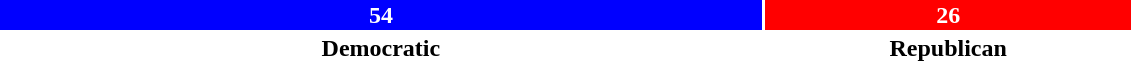<table style="width:60%; text-align:center;">
<tr style="color:white;">
<td style="background:blue; width:67.5%;"><strong>54</strong></td>
<td style="background:red; width:32.5%;"><strong>26</strong></td>
</tr>
<tr>
<td><span><strong>Democratic</strong></span></td>
<td><span><strong>Republican</strong></span></td>
</tr>
</table>
